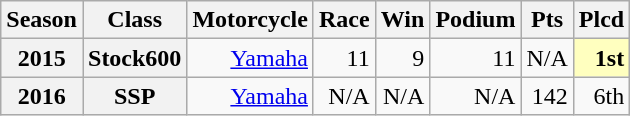<table class="wikitable" style="text-align:right;">
<tr>
<th>Season</th>
<th>Class</th>
<th>Motorcycle</th>
<th>Race</th>
<th>Win</th>
<th>Podium</th>
<th>Pts</th>
<th>Plcd</th>
</tr>
<tr>
<th>2015</th>
<th>Stock600</th>
<td><a href='#'>Yamaha</a></td>
<td>11</td>
<td>9</td>
<td>11</td>
<td>N/A</td>
<td style="background:#FFFFBF;"><strong>1st</strong></td>
</tr>
<tr>
<th>2016</th>
<th>SSP</th>
<td><a href='#'>Yamaha</a></td>
<td>N/A</td>
<td>N/A</td>
<td>N/A</td>
<td>142</td>
<td>6th</td>
</tr>
</table>
